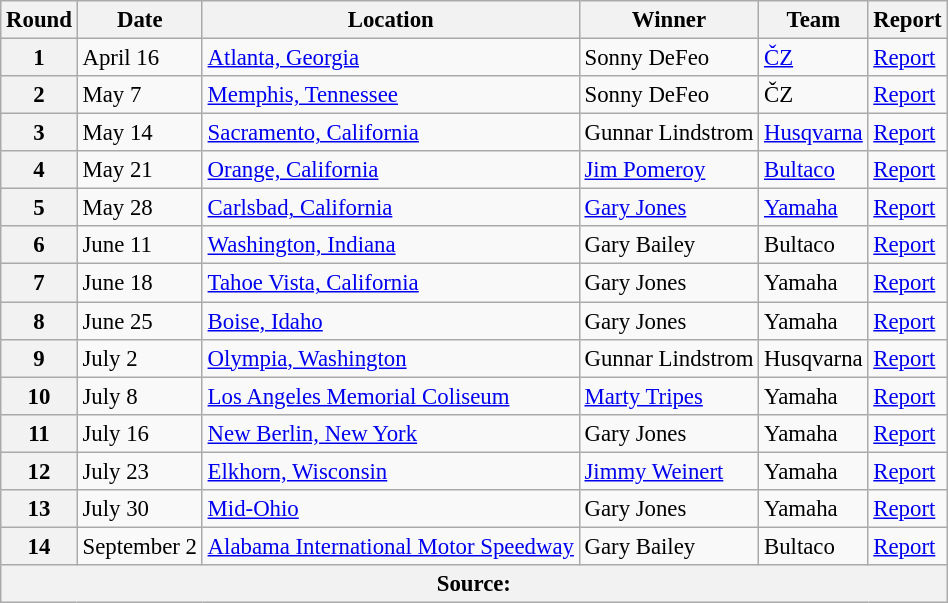<table class="wikitable" style="font-size: 95%;">
<tr>
<th align=center>Round</th>
<th align=center>Date</th>
<th align=center>Location</th>
<th align=center>Winner</th>
<th align=center>Team</th>
<th align=center>Report</th>
</tr>
<tr>
<th>1</th>
<td>April 16</td>
<td><a href='#'>Atlanta, Georgia</a></td>
<td>Sonny DeFeo</td>
<td><a href='#'>ČZ</a></td>
<td><a href='#'>Report</a></td>
</tr>
<tr>
<th>2</th>
<td>May 7</td>
<td><a href='#'>Memphis, Tennessee</a></td>
<td>Sonny DeFeo</td>
<td>ČZ</td>
<td><a href='#'>Report</a></td>
</tr>
<tr>
<th>3</th>
<td>May 14</td>
<td><a href='#'>Sacramento, California</a></td>
<td>Gunnar Lindstrom</td>
<td><a href='#'>Husqvarna</a></td>
<td><a href='#'>Report</a></td>
</tr>
<tr>
<th>4</th>
<td>May 21</td>
<td><a href='#'>Orange, California</a></td>
<td><a href='#'>Jim Pomeroy</a></td>
<td><a href='#'>Bultaco</a></td>
<td><a href='#'>Report</a></td>
</tr>
<tr>
<th>5</th>
<td>May 28</td>
<td><a href='#'>Carlsbad, California</a></td>
<td><a href='#'>Gary Jones</a></td>
<td><a href='#'>Yamaha</a></td>
<td><a href='#'>Report</a></td>
</tr>
<tr>
<th>6</th>
<td>June 11</td>
<td><a href='#'>Washington, Indiana</a></td>
<td>Gary Bailey</td>
<td>Bultaco</td>
<td><a href='#'>Report</a></td>
</tr>
<tr>
<th>7</th>
<td>June 18</td>
<td><a href='#'>Tahoe Vista, California</a></td>
<td>Gary Jones</td>
<td>Yamaha</td>
<td><a href='#'>Report</a></td>
</tr>
<tr>
<th>8</th>
<td>June 25</td>
<td><a href='#'>Boise, Idaho</a></td>
<td>Gary Jones</td>
<td>Yamaha</td>
<td><a href='#'>Report</a></td>
</tr>
<tr>
<th>9</th>
<td>July 2</td>
<td><a href='#'>Olympia, Washington</a></td>
<td>Gunnar Lindstrom</td>
<td>Husqvarna</td>
<td><a href='#'>Report</a></td>
</tr>
<tr>
<th>10</th>
<td>July 8</td>
<td><a href='#'>Los Angeles Memorial Coliseum</a></td>
<td><a href='#'>Marty Tripes</a></td>
<td>Yamaha</td>
<td><a href='#'>Report</a></td>
</tr>
<tr>
<th>11</th>
<td>July 16</td>
<td><a href='#'>New Berlin, New York</a></td>
<td>Gary Jones</td>
<td>Yamaha</td>
<td><a href='#'>Report</a></td>
</tr>
<tr>
<th>12</th>
<td>July 23</td>
<td><a href='#'>Elkhorn, Wisconsin</a></td>
<td><a href='#'>Jimmy Weinert</a></td>
<td>Yamaha</td>
<td><a href='#'>Report</a></td>
</tr>
<tr>
<th>13</th>
<td>July 30</td>
<td><a href='#'>Mid-Ohio</a></td>
<td>Gary Jones</td>
<td>Yamaha</td>
<td><a href='#'>Report</a></td>
</tr>
<tr>
<th>14</th>
<td>September 2</td>
<td><a href='#'>Alabama International Motor Speedway</a></td>
<td>Gary Bailey</td>
<td>Bultaco</td>
<td><a href='#'>Report</a></td>
</tr>
<tr>
<th colspan=6>Source:</th>
</tr>
</table>
